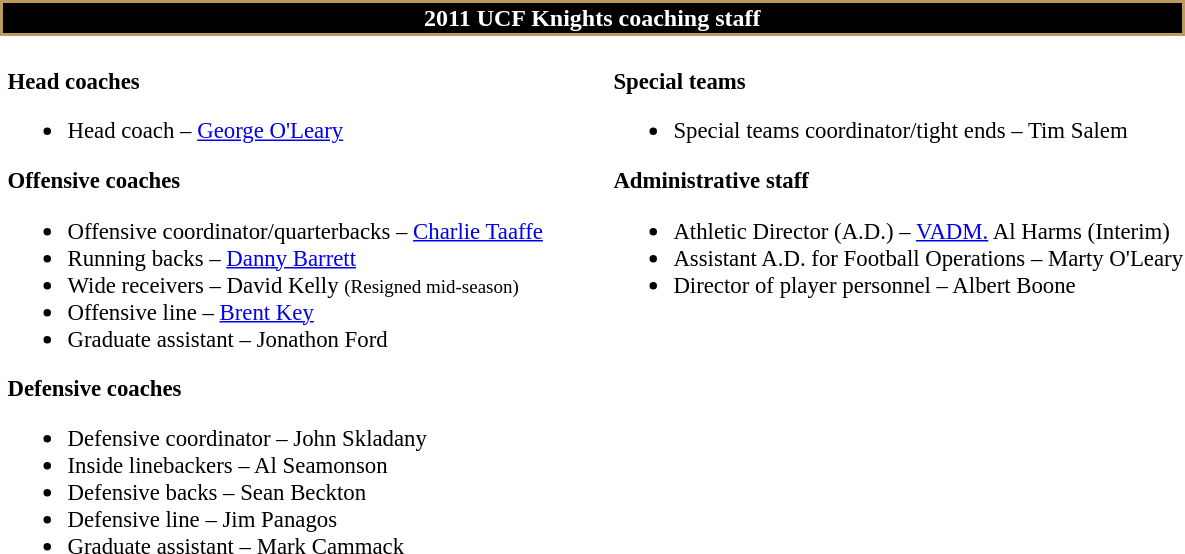<table class="toccolours" style="text-align: left">
<tr>
<th colspan="8" style="background-color: #000000; color: white; text-align: center;border:2px solid #BD9B60;">2011 UCF Knights coaching staff</th>
</tr>
<tr>
<td valign = "top"></td>
<td style="font-size: 95%;" valign="top"><br><strong>Head coaches</strong><ul><li>Head coach – <a href='#'>George O'Leary</a></li></ul><strong>Offensive coaches</strong><ul><li>Offensive coordinator/quarterbacks – <a href='#'>Charlie Taaffe</a></li><li>Running backs – <a href='#'>Danny Barrett</a></li><li>Wide receivers – David Kelly <small>(Resigned mid-season)</small></li><li>Offensive line – <a href='#'>Brent Key</a></li><li>Graduate assistant – Jonathon Ford</li></ul><strong>Defensive coaches</strong><ul><li>Defensive coordinator – John Skladany</li><li>Inside linebackers – Al Seamonson</li><li>Defensive backs – Sean Beckton</li><li>Defensive line – Jim Panagos</li><li>Graduate assistant – Mark Cammack</li></ul></td>
<td width = "35"> </td>
<td valign = "top"></td>
<td style="font-size: 95%;" valign="top"><br><strong>Special teams</strong><ul><li>Special teams coordinator/tight ends – Tim Salem</li></ul><strong>Administrative staff</strong><ul><li>Athletic Director (A.D.) – <a href='#'>VADM.</a> Al Harms (Interim)</li><li>Assistant A.D. for Football Operations – Marty O'Leary</li><li>Director of player personnel – Albert Boone</li></ul></td>
</tr>
</table>
